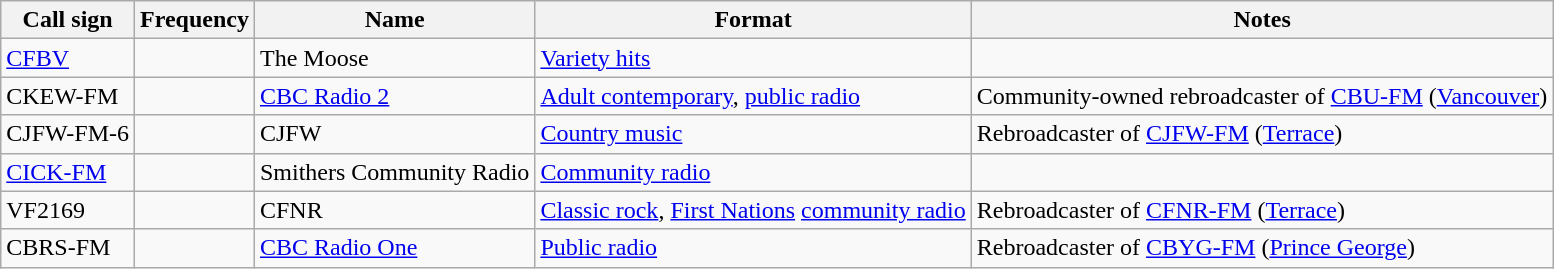<table class="wikitable">
<tr>
<th>Call sign</th>
<th>Frequency</th>
<th>Name</th>
<th>Format</th>
<th>Notes</th>
</tr>
<tr>
<td><a href='#'>CFBV</a></td>
<td></td>
<td>The Moose</td>
<td><a href='#'>Variety hits</a></td>
<td></td>
</tr>
<tr>
<td>CKEW-FM</td>
<td></td>
<td><a href='#'>CBC Radio 2</a></td>
<td><a href='#'>Adult contemporary</a>, <a href='#'>public radio</a></td>
<td>Community-owned rebroadcaster of <a href='#'>CBU-FM</a> (<a href='#'>Vancouver</a>)</td>
</tr>
<tr>
<td>CJFW-FM-6</td>
<td></td>
<td>CJFW</td>
<td><a href='#'>Country music</a></td>
<td>Rebroadcaster of <a href='#'>CJFW-FM</a> (<a href='#'>Terrace</a>)</td>
</tr>
<tr>
<td><a href='#'>CICK-FM</a></td>
<td></td>
<td>Smithers Community Radio</td>
<td><a href='#'>Community radio</a></td>
<td></td>
</tr>
<tr>
<td>VF2169</td>
<td></td>
<td>CFNR</td>
<td><a href='#'>Classic rock</a>, <a href='#'>First Nations</a> <a href='#'>community radio</a></td>
<td>Rebroadcaster of <a href='#'>CFNR-FM</a> (<a href='#'>Terrace</a>)</td>
</tr>
<tr>
<td>CBRS-FM</td>
<td></td>
<td><a href='#'>CBC Radio One</a></td>
<td><a href='#'>Public radio</a></td>
<td>Rebroadcaster of <a href='#'>CBYG-FM</a> (<a href='#'>Prince George</a>)</td>
</tr>
</table>
